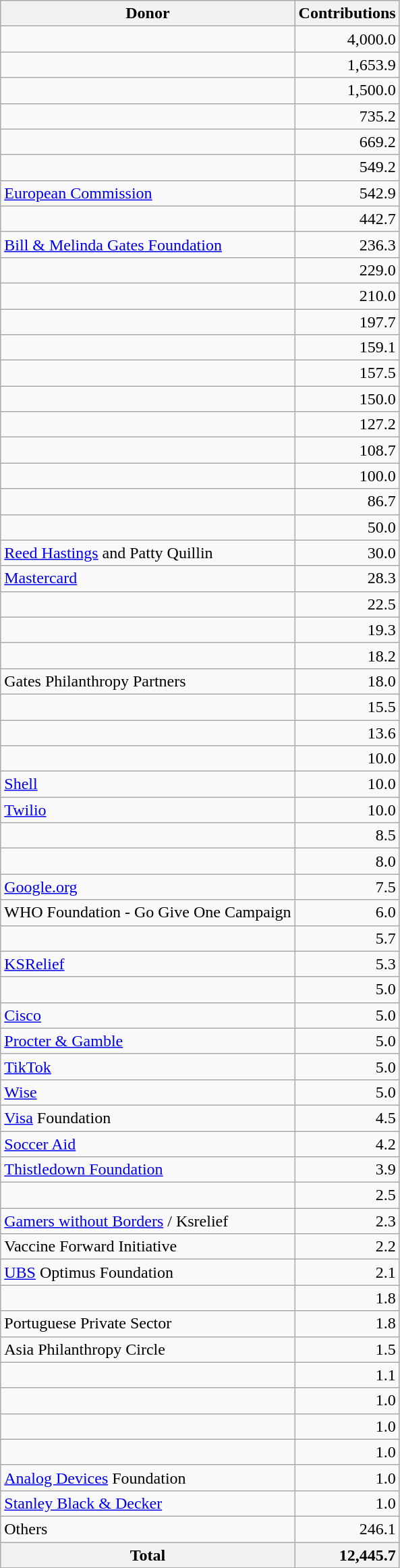<table class="wikitable sortable">
<tr>
<th>Donor</th>
<th>Contributions</th>
</tr>
<tr>
<td></td>
<td style="text-align:right;">4,000.0</td>
</tr>
<tr>
<td></td>
<td style="text-align:right;">1,653.9</td>
</tr>
<tr>
<td></td>
<td style="text-align:right;">1,500.0</td>
</tr>
<tr>
<td></td>
<td style="text-align:right;">735.2</td>
</tr>
<tr>
<td></td>
<td style="text-align:right;">669.2</td>
</tr>
<tr>
<td></td>
<td style="text-align:right;">549.2</td>
</tr>
<tr>
<td> <a href='#'>European Commission</a></td>
<td style="text-align:right;">542.9</td>
</tr>
<tr>
<td></td>
<td style="text-align:right;">442.7</td>
</tr>
<tr>
<td><a href='#'>Bill & Melinda Gates Foundation</a></td>
<td style="text-align:right;">236.3</td>
</tr>
<tr>
<td></td>
<td style="text-align:right;">229.0</td>
</tr>
<tr>
<td></td>
<td style="text-align:right;">210.0</td>
</tr>
<tr>
<td></td>
<td style="text-align:right;">197.7</td>
</tr>
<tr>
<td></td>
<td style="text-align:right;">159.1</td>
</tr>
<tr>
<td></td>
<td style="text-align:right;">157.5</td>
</tr>
<tr>
<td></td>
<td style="text-align:right;">150.0</td>
</tr>
<tr>
<td></td>
<td style="text-align:right;">127.2</td>
</tr>
<tr>
<td></td>
<td style="text-align:right;">108.7</td>
</tr>
<tr>
<td></td>
<td style="text-align:right;">100.0</td>
</tr>
<tr>
<td></td>
<td style="text-align:right;">86.7</td>
</tr>
<tr>
<td></td>
<td style="text-align:right;">50.0</td>
</tr>
<tr>
<td><a href='#'>Reed Hastings</a> and Patty Quillin</td>
<td style="text-align:right;">30.0</td>
</tr>
<tr>
<td><a href='#'>Mastercard</a></td>
<td style="text-align:right;">28.3</td>
</tr>
<tr>
<td></td>
<td style="text-align:right;">22.5</td>
</tr>
<tr>
<td></td>
<td style="text-align:right;">19.3</td>
</tr>
<tr>
<td></td>
<td style="text-align:right;">18.2</td>
</tr>
<tr>
<td>Gates Philanthropy Partners</td>
<td style="text-align:right;">18.0</td>
</tr>
<tr>
<td></td>
<td style="text-align:right;">15.5</td>
</tr>
<tr>
<td></td>
<td style="text-align:right;">13.6</td>
</tr>
<tr>
<td></td>
<td style="text-align:right;">10.0</td>
</tr>
<tr>
<td><a href='#'>Shell</a></td>
<td style="text-align:right;">10.0</td>
</tr>
<tr>
<td><a href='#'>Twilio</a></td>
<td style="text-align:right;">10.0</td>
</tr>
<tr>
<td></td>
<td style="text-align:right;">8.5</td>
</tr>
<tr>
<td></td>
<td style="text-align:right;">8.0</td>
</tr>
<tr>
<td><a href='#'>Google.org</a></td>
<td style="text-align:right;">7.5</td>
</tr>
<tr>
<td>WHO Foundation - Go Give One Campaign</td>
<td style="text-align:right;">6.0</td>
</tr>
<tr>
<td></td>
<td style="text-align:right;">5.7</td>
</tr>
<tr>
<td><a href='#'>KSRelief</a></td>
<td style="text-align:right;">5.3</td>
</tr>
<tr>
<td></td>
<td style="text-align:right;">5.0</td>
</tr>
<tr>
<td><a href='#'>Cisco</a></td>
<td style="text-align:right;">5.0</td>
</tr>
<tr>
<td><a href='#'>Procter & Gamble</a></td>
<td style="text-align:right;">5.0</td>
</tr>
<tr>
<td><a href='#'>TikTok</a></td>
<td style="text-align:right;">5.0</td>
</tr>
<tr>
<td><a href='#'>Wise</a></td>
<td style="text-align:right;">5.0</td>
</tr>
<tr>
<td><a href='#'>Visa</a> Foundation</td>
<td style="text-align:right;">4.5</td>
</tr>
<tr>
<td><a href='#'>Soccer Aid</a></td>
<td style="text-align:right;">4.2</td>
</tr>
<tr>
<td><a href='#'>Thistledown Foundation</a></td>
<td style="text-align:right;">3.9</td>
</tr>
<tr>
<td></td>
<td style="text-align:right;">2.5</td>
</tr>
<tr>
<td><a href='#'>Gamers without Borders</a> / Ksrelief</td>
<td style="text-align:right;">2.3</td>
</tr>
<tr>
<td>Vaccine Forward Initiative</td>
<td style="text-align:right;">2.2</td>
</tr>
<tr>
<td><a href='#'>UBS</a> Optimus Foundation</td>
<td style="text-align:right;">2.1</td>
</tr>
<tr>
<td></td>
<td style="text-align:right;">1.8</td>
</tr>
<tr>
<td>Portuguese Private Sector</td>
<td style="text-align:right;">1.8</td>
</tr>
<tr>
<td>Asia Philanthropy Circle</td>
<td style="text-align:right;">1.5</td>
</tr>
<tr>
<td></td>
<td style="text-align:right;">1.1</td>
</tr>
<tr>
<td></td>
<td style="text-align:right;">1.0</td>
</tr>
<tr>
<td></td>
<td style="text-align:right;">1.0</td>
</tr>
<tr>
<td></td>
<td style="text-align:right;">1.0</td>
</tr>
<tr>
<td><a href='#'>Analog Devices</a> Foundation</td>
<td style="text-align:right;">1.0</td>
</tr>
<tr>
<td><a href='#'>Stanley Black & Decker</a></td>
<td style="text-align:right;">1.0</td>
</tr>
<tr>
<td>Others</td>
<td style="text-align:right;">246.1</td>
</tr>
<tr>
<th>Total</th>
<th style="text-align:right;">12,445.7</th>
</tr>
</table>
